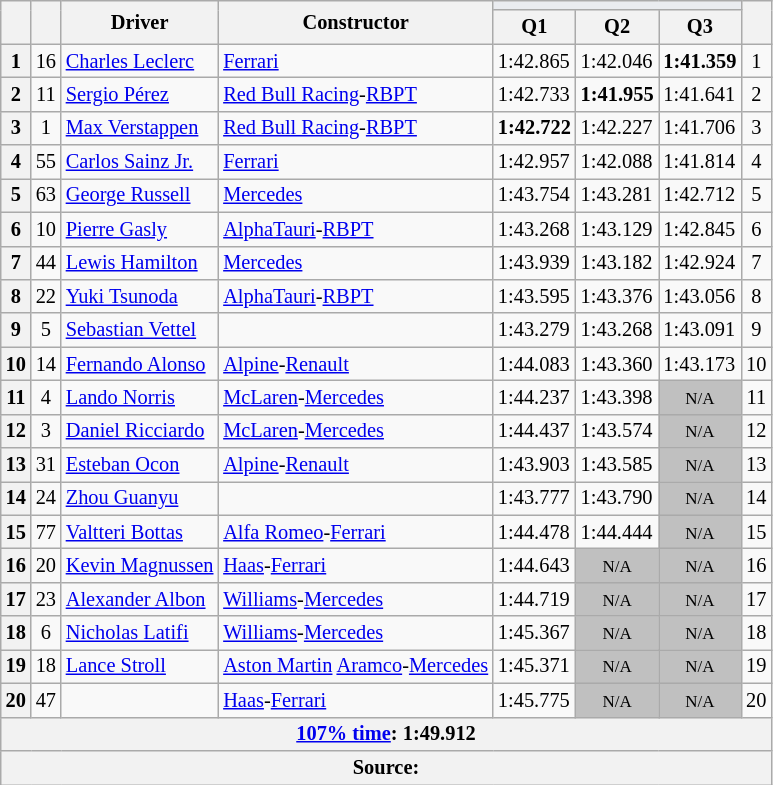<table class="wikitable sortable" style="font-size: 85%;">
<tr>
<th rowspan="2"></th>
<th rowspan="2"></th>
<th rowspan="2">Driver</th>
<th rowspan="2">Constructor</th>
<th colspan="3" style="background:#eaecf0; text-align:center;"></th>
<th rowspan="2"></th>
</tr>
<tr>
<th scope="col">Q1</th>
<th scope="col">Q2</th>
<th scope="col">Q3</th>
</tr>
<tr>
<th scope="row">1</th>
<td align="center">16</td>
<td data-sort-value="lec"> <a href='#'>Charles Leclerc</a></td>
<td><a href='#'>Ferrari</a></td>
<td>1:42.865</td>
<td>1:42.046</td>
<td><strong>1:41.359</strong></td>
<td align="center">1</td>
</tr>
<tr>
<th scope="row">2</th>
<td align="center">11</td>
<td data-sort-value="per"> <a href='#'>Sergio Pérez</a></td>
<td><a href='#'>Red Bull Racing</a>-<a href='#'>RBPT</a></td>
<td>1:42.733</td>
<td><strong>1:41.955</strong></td>
<td>1:41.641</td>
<td align="center">2</td>
</tr>
<tr>
<th scope="row">3</th>
<td align="center">1</td>
<td data-sort-value="ver"> <a href='#'>Max Verstappen</a></td>
<td><a href='#'>Red Bull Racing</a>-<a href='#'>RBPT</a></td>
<td><strong>1:42.722</strong></td>
<td>1:42.227</td>
<td>1:41.706</td>
<td align="center">3</td>
</tr>
<tr>
<th scope="row">4</th>
<td align="center">55</td>
<td data-sort-value="sai"> <a href='#'>Carlos Sainz Jr.</a></td>
<td><a href='#'>Ferrari</a></td>
<td>1:42.957</td>
<td>1:42.088</td>
<td>1:41.814</td>
<td align="center">4</td>
</tr>
<tr>
<th scope="row">5</th>
<td align="center">63</td>
<td data-sort-value="rus"> <a href='#'>George Russell</a></td>
<td><a href='#'>Mercedes</a></td>
<td>1:43.754</td>
<td>1:43.281</td>
<td>1:42.712</td>
<td align="center">5</td>
</tr>
<tr>
<th scope="row">6</th>
<td align="center">10</td>
<td data-sort-value="gas"> <a href='#'>Pierre Gasly</a></td>
<td><a href='#'>AlphaTauri</a>-<a href='#'>RBPT</a></td>
<td>1:43.268</td>
<td>1:43.129</td>
<td>1:42.845</td>
<td align="center">6</td>
</tr>
<tr>
<th scope="row">7</th>
<td align="center">44</td>
<td data-sort-value="ham"> <a href='#'>Lewis Hamilton</a></td>
<td><a href='#'>Mercedes</a></td>
<td>1:43.939</td>
<td>1:43.182</td>
<td>1:42.924</td>
<td align="center">7</td>
</tr>
<tr>
<th scope="row">8</th>
<td align="center">22</td>
<td data-sort-value="tsu"> <a href='#'>Yuki Tsunoda</a></td>
<td><a href='#'>AlphaTauri</a>-<a href='#'>RBPT</a></td>
<td>1:43.595</td>
<td>1:43.376</td>
<td>1:43.056</td>
<td align="center">8</td>
</tr>
<tr>
<th scope="row">9</th>
<td align="center">5</td>
<td data-sort-value="vet"> <a href='#'>Sebastian Vettel</a></td>
<td></td>
<td>1:43.279</td>
<td>1:43.268</td>
<td>1:43.091</td>
<td align="center">9</td>
</tr>
<tr>
<th scope="row">10</th>
<td align="center">14</td>
<td data-sort-value="alo"> <a href='#'>Fernando Alonso</a></td>
<td><a href='#'>Alpine</a>-<a href='#'>Renault</a></td>
<td>1:44.083</td>
<td>1:43.360</td>
<td>1:43.173</td>
<td align="center">10</td>
</tr>
<tr>
<th scope="row">11</th>
<td align="center">4</td>
<td data-sort-value="nor"> <a href='#'>Lando Norris</a></td>
<td><a href='#'>McLaren</a>-<a href='#'>Mercedes</a></td>
<td>1:44.237</td>
<td>1:43.398</td>
<td data-sort-value="13" align="center" style="background: silver"><small>N/A</small></td>
<td align="center">11</td>
</tr>
<tr>
<th scope="row">12</th>
<td align="center">3</td>
<td data-sort-value="ric"> <a href='#'>Daniel Ricciardo</a></td>
<td><a href='#'>McLaren</a>-<a href='#'>Mercedes</a></td>
<td>1:44.437</td>
<td>1:43.574</td>
<td data-sort-value="13" align="center" style="background: silver"><small>N/A</small></td>
<td align="center">12</td>
</tr>
<tr>
<th scope="row">13</th>
<td align="center">31</td>
<td data-sort-value="oco"> <a href='#'>Esteban Ocon</a></td>
<td><a href='#'>Alpine</a>-<a href='#'>Renault</a></td>
<td>1:43.903</td>
<td>1:43.585</td>
<td data-sort-value="12" align="center" style="background: silver"><small>N/A</small></td>
<td align="center">13</td>
</tr>
<tr>
<th scope="row">14</th>
<td align="center">24</td>
<td data-sort-value="zho"> <a href='#'>Zhou Guanyu</a></td>
<td></td>
<td>1:43.777</td>
<td>1:43.790</td>
<td data-sort-value="12" align="center" style="background: silver"><small>N/A</small></td>
<td align="center">14</td>
</tr>
<tr>
<th scope="row">15</th>
<td align="center">77</td>
<td data-sort-value="bot"> <a href='#'>Valtteri Bottas</a></td>
<td><a href='#'>Alfa Romeo</a>-<a href='#'>Ferrari</a></td>
<td>1:44.478</td>
<td>1:44.444</td>
<td data-sort-value="13" align="center" style="background: silver"><small>N/A</small></td>
<td align="center">15</td>
</tr>
<tr>
<th scope="row">16</th>
<td align="center">20</td>
<td data-sort-value="mag"> <a href='#'>Kevin Magnussen</a></td>
<td><a href='#'>Haas</a>-<a href='#'>Ferrari</a></td>
<td>1:44.643</td>
<td data-sort-value="13" align="center" style="background: silver"><small>N/A</small></td>
<td data-sort-value="13" align="center" style="background: silver"><small>N/A</small></td>
<td align="center">16</td>
</tr>
<tr>
<th scope="row">17</th>
<td align="center">23</td>
<td data-sort-value="alb"> <a href='#'>Alexander Albon</a></td>
<td><a href='#'>Williams</a>-<a href='#'>Mercedes</a></td>
<td>1:44.719</td>
<td data-sort-value="17" align="center" style="background: silver"><small>N/A</small></td>
<td data-sort-value="17" align="center" style="background: silver"><small>N/A</small></td>
<td align="center">17</td>
</tr>
<tr>
<th scope="row">18</th>
<td align="center">6</td>
<td data-sort-value="lat"> <a href='#'>Nicholas Latifi</a></td>
<td><a href='#'>Williams</a>-<a href='#'>Mercedes</a></td>
<td>1:45.367</td>
<td data-sort-value="17" align="center" style="background: silver"><small>N/A</small></td>
<td data-sort-value="17" align="center" style="background: silver"><small>N/A</small></td>
<td align="center">18</td>
</tr>
<tr>
<th scope="row">19</th>
<td align="center">18</td>
<td data-sort-value="str"> <a href='#'>Lance Stroll</a></td>
<td><a href='#'>Aston Martin</a> <a href='#'>Aramco</a>-<a href='#'>Mercedes</a></td>
<td>1:45.371</td>
<td data-sort-value="13" align="center" style="background: silver"><small>N/A</small></td>
<td data-sort-value="13" align="center" style="background: silver"><small>N/A</small></td>
<td align="center">19</td>
</tr>
<tr>
<th scope="row">20</th>
<td align="center">47</td>
<td data-sort-value="sch"></td>
<td><a href='#'>Haas</a>-<a href='#'>Ferrari</a></td>
<td>1:45.775</td>
<td data-sort-value="13" align="center" style="background: silver"><small>N/A</small></td>
<td data-sort-value="13" align="center" style="background: silver"><small>N/A</small></td>
<td align="center">20</td>
</tr>
<tr>
<th colspan="8"><a href='#'>107% time</a>: 1:49.912</th>
</tr>
<tr>
<th colspan="8">Source:</th>
</tr>
</table>
